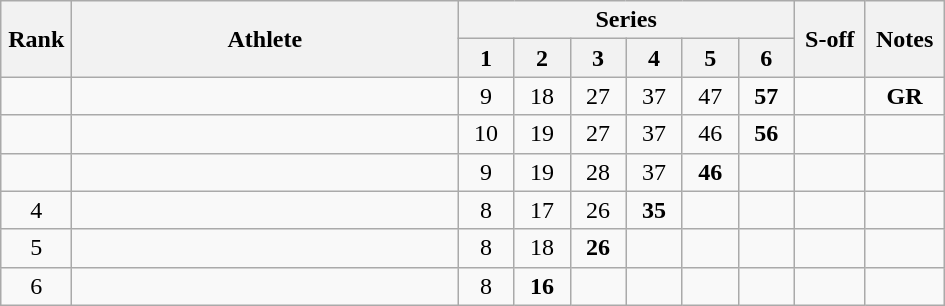<table class="wikitable" style="text-align:center">
<tr>
<th rowspan=2 width=40>Rank</th>
<th rowspan=2 width=250>Athlete</th>
<th colspan=6>Series</th>
<th rowspan=2 width=40>S-off</th>
<th rowspan=2 width=45>Notes</th>
</tr>
<tr>
<th width=30>1</th>
<th width=30>2</th>
<th width=30>3</th>
<th width=30>4</th>
<th width=30>5</th>
<th width=30>6</th>
</tr>
<tr>
<td></td>
<td align=left></td>
<td>9</td>
<td>18</td>
<td>27</td>
<td>37</td>
<td>47</td>
<td><strong>57</strong></td>
<td></td>
<td><strong>GR</strong></td>
</tr>
<tr>
<td></td>
<td align=left></td>
<td>10</td>
<td>19</td>
<td>27</td>
<td>37</td>
<td>46</td>
<td><strong>56</strong></td>
<td></td>
<td></td>
</tr>
<tr>
<td></td>
<td align=left></td>
<td>9</td>
<td>19</td>
<td>28</td>
<td>37</td>
<td><strong>46</strong></td>
<td></td>
<td></td>
<td></td>
</tr>
<tr>
<td>4</td>
<td align=left></td>
<td>8</td>
<td>17</td>
<td>26</td>
<td><strong>35</strong></td>
<td></td>
<td></td>
<td></td>
<td></td>
</tr>
<tr>
<td>5</td>
<td align=left></td>
<td>8</td>
<td>18</td>
<td><strong>26</strong></td>
<td></td>
<td></td>
<td></td>
<td></td>
<td></td>
</tr>
<tr>
<td>6</td>
<td align=left></td>
<td>8</td>
<td><strong>16</strong></td>
<td></td>
<td></td>
<td></td>
<td></td>
<td></td>
<td></td>
</tr>
</table>
